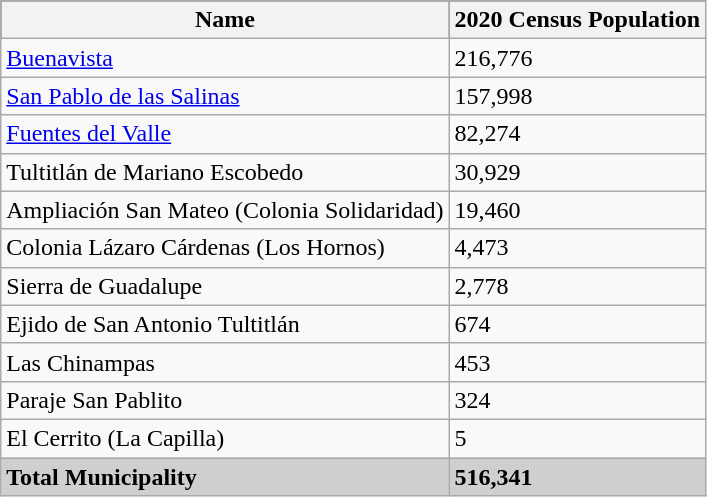<table class="wikitable">
<tr style="background:#000000; color:black;">
<th><strong>Name</strong></th>
<th><strong>2020 Census Population</strong></th>
</tr>
<tr>
<td><a href='#'>Buenavista</a></td>
<td>216,776</td>
</tr>
<tr>
<td><a href='#'>San Pablo de las Salinas</a></td>
<td>157,998</td>
</tr>
<tr>
<td><a href='#'>Fuentes del Valle</a></td>
<td>82,274</td>
</tr>
<tr>
<td>Tultitlán de Mariano Escobedo</td>
<td>30,929</td>
</tr>
<tr>
<td>Ampliación San Mateo (Colonia Solidaridad)</td>
<td>19,460</td>
</tr>
<tr>
<td>Colonia Lázaro Cárdenas (Los Hornos)</td>
<td>4,473</td>
</tr>
<tr>
<td>Sierra de Guadalupe</td>
<td>2,778</td>
</tr>
<tr>
<td>Ejido de San Antonio Tultitlán</td>
<td>674</td>
</tr>
<tr>
<td>Las Chinampas</td>
<td>453</td>
</tr>
<tr>
<td>Paraje San Pablito</td>
<td>324</td>
</tr>
<tr>
<td>El Cerrito (La Capilla)</td>
<td>5</td>
</tr>
<tr style="background:#CFCFCF;">
<td><strong>Total Municipality</strong></td>
<td><strong>516,341</strong></td>
</tr>
</table>
